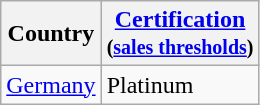<table class="wikitable">
<tr>
<th>Country</th>
<th><a href='#'>Certification</a><br><small>(<a href='#'>sales thresholds</a>)</small></th>
</tr>
<tr>
<td><a href='#'>Germany</a></td>
<td>Platinum</td>
</tr>
</table>
